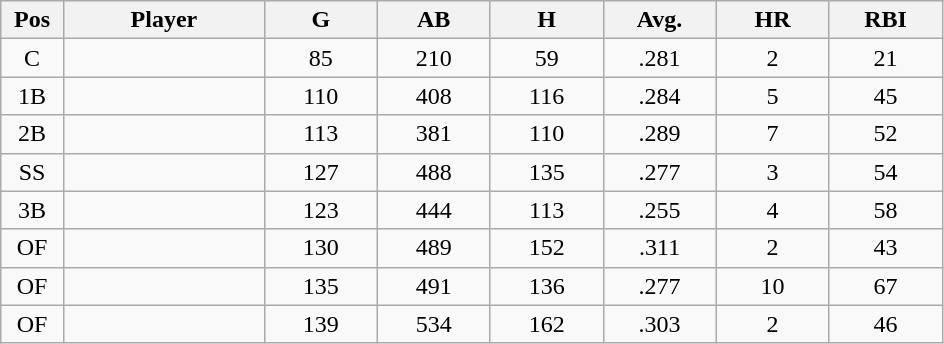<table class="wikitable sortable">
<tr>
<th bgcolor="#DDDDFF" width="5%">Pos</th>
<th bgcolor="#DDDDFF" width="16%">Player</th>
<th bgcolor="#DDDDFF" width="9%">G</th>
<th bgcolor="#DDDDFF" width="9%">AB</th>
<th bgcolor="#DDDDFF" width="9%">H</th>
<th bgcolor="#DDDDFF" width="9%">Avg.</th>
<th bgcolor="#DDDDFF" width="9%">HR</th>
<th bgcolor="#DDDDFF" width="9%">RBI</th>
</tr>
<tr align="center">
<td>C</td>
<td></td>
<td>85</td>
<td>210</td>
<td>59</td>
<td>.281</td>
<td>2</td>
<td>21</td>
</tr>
<tr align="center">
<td>1B</td>
<td></td>
<td>110</td>
<td>408</td>
<td>116</td>
<td>.284</td>
<td>5</td>
<td>45</td>
</tr>
<tr align="center">
<td>2B</td>
<td></td>
<td>113</td>
<td>381</td>
<td>110</td>
<td>.289</td>
<td>7</td>
<td>52</td>
</tr>
<tr align="center">
<td>SS</td>
<td></td>
<td>127</td>
<td>488</td>
<td>135</td>
<td>.277</td>
<td>3</td>
<td>54</td>
</tr>
<tr align="center">
<td>3B</td>
<td></td>
<td>123</td>
<td>444</td>
<td>113</td>
<td>.255</td>
<td>4</td>
<td>58</td>
</tr>
<tr align="center">
<td>OF</td>
<td></td>
<td>130</td>
<td>489</td>
<td>152</td>
<td>.311</td>
<td>2</td>
<td>43</td>
</tr>
<tr align="center">
<td>OF</td>
<td></td>
<td>135</td>
<td>491</td>
<td>136</td>
<td>.277</td>
<td>10</td>
<td>67</td>
</tr>
<tr align="center">
<td>OF</td>
<td></td>
<td>139</td>
<td>534</td>
<td>162</td>
<td>.303</td>
<td>2</td>
<td>46</td>
</tr>
</table>
